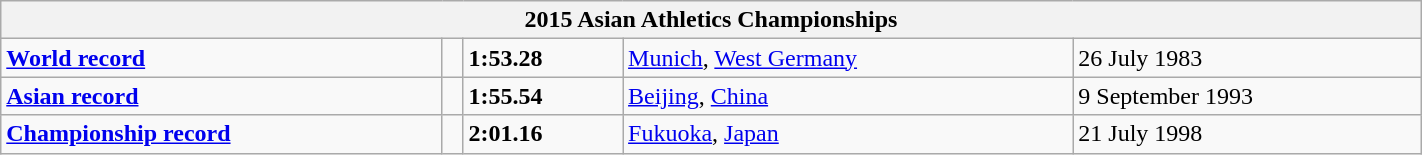<table class="wikitable" width=75%>
<tr>
<th colspan="5">2015 Asian Athletics Championships</th>
</tr>
<tr>
<td><strong><a href='#'>World record</a></strong></td>
<td></td>
<td><strong>1:53.28</strong></td>
<td><a href='#'>Munich</a>, <a href='#'>West Germany</a></td>
<td>26 July 1983</td>
</tr>
<tr>
<td><strong><a href='#'>Asian record</a></strong></td>
<td></td>
<td><strong>1:55.54</strong></td>
<td><a href='#'>Beijing</a>, <a href='#'>China</a></td>
<td>9 September 1993</td>
</tr>
<tr>
<td><strong><a href='#'>Championship record</a></strong></td>
<td></td>
<td><strong>2:01.16</strong></td>
<td><a href='#'>Fukuoka</a>, <a href='#'>Japan</a></td>
<td>21 July 1998</td>
</tr>
</table>
